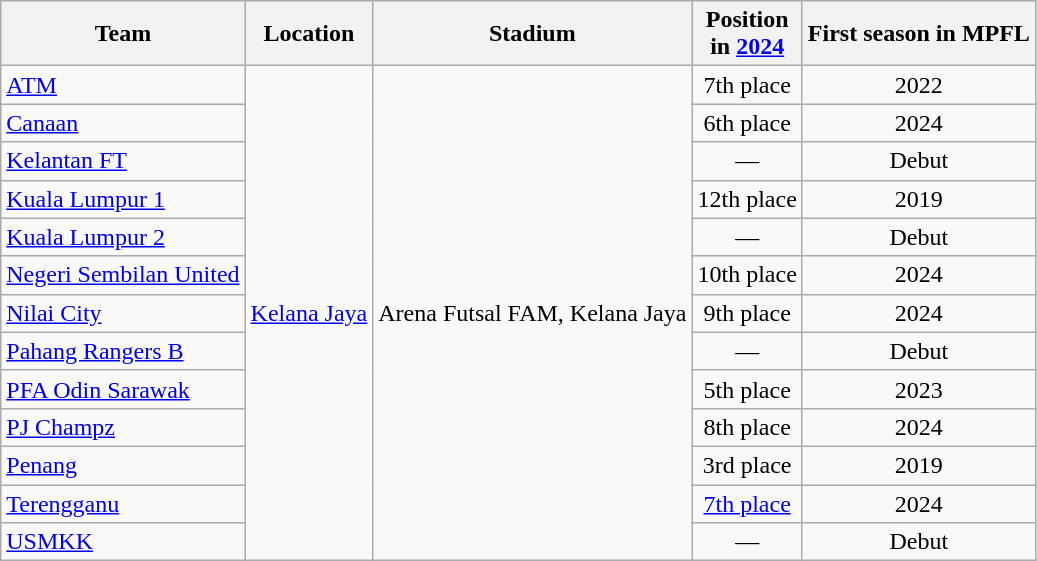<table class="wikitable sortable">
<tr>
<th>Team</th>
<th>Location</th>
<th>Stadium</th>
<th>Position<br>in <a href='#'>2024</a></th>
<th>First season in MPFL</th>
</tr>
<tr>
<td> <a href='#'>ATM</a></td>
<td rowspan="13"><a href='#'>Kelana Jaya</a></td>
<td rowspan="13">Arena Futsal FAM, Kelana Jaya</td>
<td align='center'>7th place</td>
<td align='center'>2022</td>
</tr>
<tr>
<td> <a href='#'>Canaan</a></td>
<td align='center'>6th place</td>
<td align='center'>2024</td>
</tr>
<tr>
<td> <a href='#'>Kelantan FT</a></td>
<td align='center'>—</td>
<td align='center'>Debut</td>
</tr>
<tr>
<td> <a href='#'>Kuala Lumpur 1</a></td>
<td align='center'>12th place</td>
<td align='center'>2019</td>
</tr>
<tr>
<td> <a href='#'>Kuala Lumpur 2</a></td>
<td align='center'>—</td>
<td align='center'>Debut</td>
</tr>
<tr>
<td> <a href='#'>Negeri Sembilan United</a></td>
<td align='center'>10th place</td>
<td align='center'>2024</td>
</tr>
<tr>
<td> <a href='#'>Nilai City</a></td>
<td align='center'>9th place</td>
<td align='center'>2024</td>
</tr>
<tr>
<td> <a href='#'>Pahang Rangers B</a></td>
<td align='center'>—</td>
<td align='center'>Debut</td>
</tr>
<tr>
<td> <a href='#'>PFA Odin Sarawak</a></td>
<td align='center'>5th place</td>
<td align='center'>2023</td>
</tr>
<tr>
<td> <a href='#'>PJ Champz</a></td>
<td align='center'>8th place</td>
<td align='center'>2024</td>
</tr>
<tr>
<td> <a href='#'>Penang</a></td>
<td align='center'>3rd place</td>
<td align='center'>2019</td>
</tr>
<tr>
<td> <a href='#'>Terengganu</a></td>
<td align='center'><a href='#'>7th place</a></td>
<td align='center'>2024</td>
</tr>
<tr>
<td> <a href='#'>USMKK</a></td>
<td align='center'>—</td>
<td align='center'>Debut</td>
</tr>
</table>
